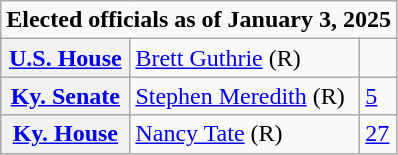<table class=wikitable>
<tr>
<td colspan="3"><strong>Elected officials as of January 3, 2025</strong></td>
</tr>
<tr>
<th scope=row><a href='#'>U.S. House</a></th>
<td><a href='#'>Brett Guthrie</a> (R)</td>
<td></td>
</tr>
<tr>
<th scope=row><a href='#'>Ky. Senate</a></th>
<td><a href='#'>Stephen Meredith</a> (R)</td>
<td><a href='#'>5</a></td>
</tr>
<tr>
<th scope=row><a href='#'>Ky. House</a></th>
<td><a href='#'>Nancy Tate</a> (R)</td>
<td><a href='#'>27</a></td>
</tr>
</table>
